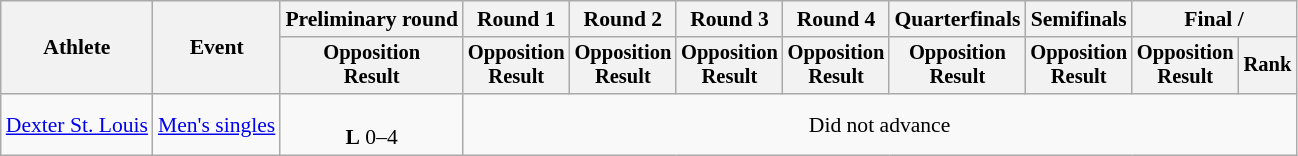<table class="wikitable" style="font-size:90%">
<tr>
<th rowspan="2">Athlete</th>
<th rowspan="2">Event</th>
<th>Preliminary round</th>
<th>Round 1</th>
<th>Round 2</th>
<th>Round 3</th>
<th>Round 4</th>
<th>Quarterfinals</th>
<th>Semifinals</th>
<th colspan=2>Final / </th>
</tr>
<tr style="font-size:95%">
<th>Opposition<br>Result</th>
<th>Opposition<br>Result</th>
<th>Opposition<br>Result</th>
<th>Opposition<br>Result</th>
<th>Opposition<br>Result</th>
<th>Opposition<br>Result</th>
<th>Opposition<br>Result</th>
<th>Opposition<br>Result</th>
<th>Rank</th>
</tr>
<tr align=center>
<td align=left><a href='#'>Dexter St. Louis</a></td>
<td align=left><a href='#'>Men's singles</a></td>
<td><br><strong>L</strong> 0–4</td>
<td colspan=8>Did not advance</td>
</tr>
</table>
